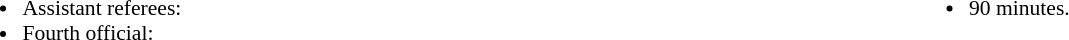<table style="width:100%; font-size:90%">
<tr>
<td style="width:50%; vertical-align:top"><br><ul><li>Assistant referees:</li><li>Fourth official:</li></ul></td>
<td style="width:50%; vertical-align:top"><br><ul><li>90 minutes.</li></ul></td>
</tr>
</table>
